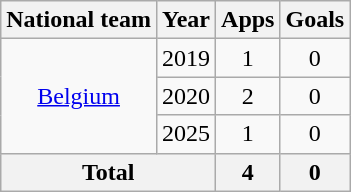<table class="wikitable" style="text-align:center">
<tr>
<th>National team</th>
<th>Year</th>
<th>Apps</th>
<th>Goals</th>
</tr>
<tr>
<td rowspan="3"><a href='#'>Belgium</a></td>
<td>2019</td>
<td>1</td>
<td>0</td>
</tr>
<tr>
<td>2020</td>
<td>2</td>
<td>0</td>
</tr>
<tr>
<td>2025</td>
<td>1</td>
<td>0</td>
</tr>
<tr>
<th colspan="2">Total</th>
<th>4</th>
<th>0</th>
</tr>
</table>
